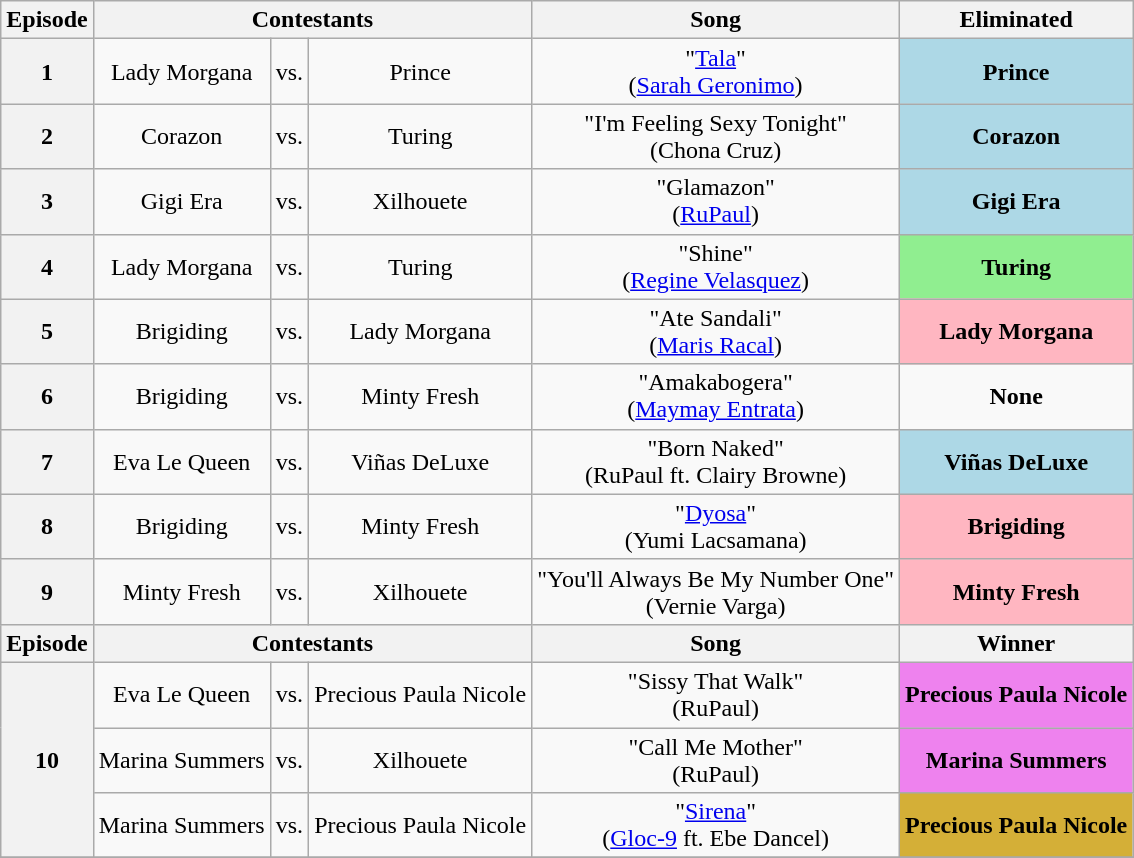<table class="wikitable" style="text-align:center">
<tr>
<th scope="col">Episode</th>
<th scope="col" colspan="3">Contestants</th>
<th scope="col">Song</th>
<th scope="col">Eliminated</th>
</tr>
<tr>
<th scope="row">1</th>
<td>Lady Morgana</td>
<td>vs.</td>
<td>Prince</td>
<td>"<a href='#'>Tala</a>"<br>(<a href='#'>Sarah Geronimo</a>)</td>
<td bgcolor="lightblue"><strong>Prince</strong></td>
</tr>
<tr>
<th scope="row">2</th>
<td>Corazon</td>
<td>vs.</td>
<td>Turing</td>
<td>"I'm Feeling Sexy Tonight"<br>(Chona Cruz)</td>
<td bgcolor="lightblue"><strong>Corazon</strong></td>
</tr>
<tr>
<th scope="row">3</th>
<td>Gigi Era</td>
<td>vs.</td>
<td>Xilhouete</td>
<td>"Glamazon"<br>(<a href='#'>RuPaul</a>)</td>
<td bgcolor="lightblue"><strong>Gigi Era</strong></td>
</tr>
<tr>
<th scope="row">4</th>
<td>Lady Morgana</td>
<td>vs.</td>
<td>Turing</td>
<td>"Shine"<br>(<a href='#'>Regine Velasquez</a>)</td>
<td bgcolor="lightgreen"><strong>Turing</strong></td>
</tr>
<tr>
<th scope="row">5</th>
<td>Brigiding</td>
<td>vs.</td>
<td>Lady Morgana</td>
<td>"Ate Sandali"<br>(<a href='#'>Maris Racal</a>)</td>
<td bgcolor="lightpink"><strong>Lady Morgana</strong></td>
</tr>
<tr>
<th scope="row">6</th>
<td>Brigiding</td>
<td>vs.</td>
<td>Minty Fresh</td>
<td>"Amakabogera"<br>(<a href='#'>Maymay Entrata</a>)</td>
<td><strong>None</strong></td>
</tr>
<tr>
<th scope="row">7</th>
<td>Eva Le Queen</td>
<td>vs.</td>
<td>Viñas DeLuxe</td>
<td>"Born Naked"<br>(RuPaul ft. Clairy Browne)</td>
<td bgcolor="lightblue"><strong>Viñas DeLuxe</strong></td>
</tr>
<tr>
<th scope="row">8</th>
<td>Brigiding</td>
<td>vs.</td>
<td>Minty Fresh</td>
<td>"<a href='#'>Dyosa</a>"<br>(Yumi Lacsamana)</td>
<td bgcolor="lightpink"><strong>Brigiding</strong></td>
</tr>
<tr>
<th scope="row">9</th>
<td>Minty Fresh</td>
<td>vs.</td>
<td>Xilhouete</td>
<td nowrap>"You'll Always Be My Number One"<br>(Vernie Varga)</td>
<td bgcolor="lightpink"><strong>Minty Fresh</strong></td>
</tr>
<tr>
<th scope="col">Episode</th>
<th scope="col" colspan="3">Contestants</th>
<th scope="col">Song</th>
<th scope="col">Winner</th>
</tr>
<tr>
<th scope="row" rowspan="3">10</th>
<td>Eva Le Queen</td>
<td>vs.</td>
<td nowrap>Precious Paula Nicole</td>
<td>"Sissy That Walk"<br>(RuPaul)</td>
<td bgcolor="violet" nowrap><strong>Precious Paula Nicole</strong></td>
</tr>
<tr>
<td nowrap>Marina Summers</td>
<td>vs.</td>
<td>Xilhouete</td>
<td>"Call Me Mother"<br>(RuPaul)</td>
<td bgcolor="violet"><strong>Marina Summers</strong></td>
</tr>
<tr>
<td>Marina Summers</td>
<td>vs.</td>
<td>Precious Paula Nicole</td>
<td>"<a href='#'>Sirena</a>"<br>(<a href='#'>Gloc-9</a> ft. Ebe Dancel)</td>
<td bgcolor="#D4AF37"><strong>Precious Paula Nicole</strong></td>
</tr>
<tr>
</tr>
</table>
